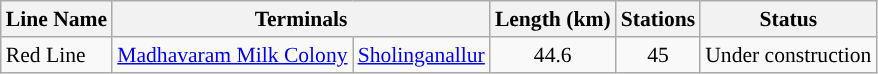<table class="wikitable sortable" style="font-size:90%;">
<tr>
<th>Line Name</th>
<th colspan="2">Terminals</th>
<th>Length (km)</th>
<th>Stations</th>
<th>Status</th>
</tr>
<tr>
<td style="background:#"><span>Red Line</span></td>
<td><a href='#'>Madhavaram Milk Colony</a></td>
<td><a href='#'>Sholinganallur</a></td>
<td style="text-align:center;">44.6</td>
<td style="text-align:center">45</td>
<td>Under construction</td>
</tr>
</table>
